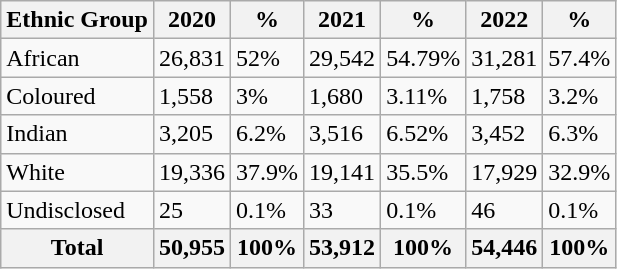<table class="wikitable sortable">
<tr>
<th>Ethnic Group</th>
<th>2020</th>
<th>%</th>
<th>2021</th>
<th>%</th>
<th>2022</th>
<th>%</th>
</tr>
<tr>
<td>African</td>
<td>26,831</td>
<td>52%</td>
<td>29,542</td>
<td>54.79%</td>
<td>31,281</td>
<td>57.4%</td>
</tr>
<tr>
<td>Coloured</td>
<td>1,558</td>
<td>3%</td>
<td>1,680</td>
<td>3.11%</td>
<td>1,758</td>
<td>3.2%</td>
</tr>
<tr>
<td>Indian</td>
<td>3,205</td>
<td>6.2%</td>
<td>3,516</td>
<td>6.52%</td>
<td>3,452</td>
<td>6.3%</td>
</tr>
<tr>
<td>White</td>
<td>19,336</td>
<td>37.9%</td>
<td>19,141</td>
<td>35.5%</td>
<td>17,929</td>
<td>32.9%</td>
</tr>
<tr>
<td>Undisclosed</td>
<td>25</td>
<td>0.1%</td>
<td>33</td>
<td>0.1%</td>
<td>46</td>
<td>0.1%</td>
</tr>
<tr>
<th>Total</th>
<th>50,955</th>
<th>100%</th>
<th>53,912</th>
<th>100%</th>
<th>54,446</th>
<th>100%</th>
</tr>
</table>
